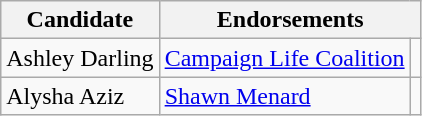<table class="wikitable">
<tr>
<th colspan="1" align="center">Candidate</th>
<th colspan="2" align="center">Endorsements</th>
</tr>
<tr>
<td style="text-align:left;">Ashley Darling</td>
<td><a href='#'>Campaign Life Coalition</a></td>
<td></td>
</tr>
<tr>
<td style="text-align:left;">Alysha Aziz</td>
<td><a href='#'>Shawn Menard</a></td>
<td></td>
</tr>
</table>
